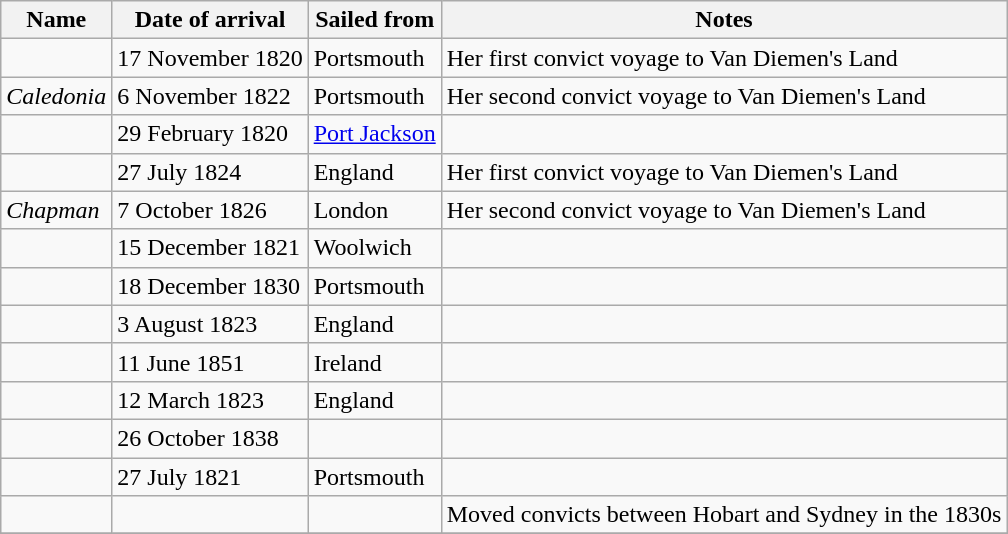<table class="wikitable sortable" border="1">
<tr>
<th>Name</th>
<th>Date of arrival</th>
<th>Sailed from</th>
<th>Notes</th>
</tr>
<tr>
<td></td>
<td>17 November 1820</td>
<td>Portsmouth</td>
<td>Her first convict voyage to Van Diemen's Land</td>
</tr>
<tr>
<td><em>Caledonia</em></td>
<td>6 November 1822</td>
<td>Portsmouth</td>
<td>Her second convict voyage to Van Diemen's Land</td>
</tr>
<tr>
<td></td>
<td>29 February 1820</td>
<td><a href='#'>Port Jackson</a></td>
<td></td>
</tr>
<tr>
<td></td>
<td>27 July 1824</td>
<td>England</td>
<td>Her first convict voyage to Van Diemen's Land</td>
</tr>
<tr>
<td><em>Chapman</em></td>
<td>7 October 1826</td>
<td>London</td>
<td>Her second convict voyage to Van Diemen's Land</td>
</tr>
<tr>
<td></td>
<td>15 December 1821</td>
<td>Woolwich</td>
<td></td>
</tr>
<tr>
<td></td>
<td>18 December 1830</td>
<td>Portsmouth</td>
<td></td>
</tr>
<tr>
<td></td>
<td>3 August 1823</td>
<td>England</td>
<td></td>
</tr>
<tr>
<td></td>
<td>11 June 1851</td>
<td>Ireland</td>
<td></td>
</tr>
<tr>
<td></td>
<td>12 March 1823</td>
<td>England</td>
<td></td>
</tr>
<tr>
<td></td>
<td>26 October 1838</td>
<td></td>
<td></td>
</tr>
<tr>
<td></td>
<td>27 July 1821</td>
<td>Portsmouth</td>
<td></td>
</tr>
<tr>
<td></td>
<td></td>
<td></td>
<td>Moved convicts between Hobart and Sydney in the 1830s</td>
</tr>
<tr>
</tr>
</table>
